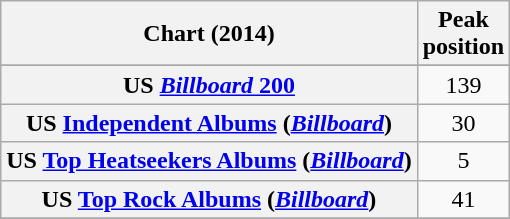<table class="wikitable plainrowheaders sortable">
<tr>
<th scope="col">Chart (2014)</th>
<th scope="col">Peak<br>position</th>
</tr>
<tr>
</tr>
<tr>
</tr>
<tr>
</tr>
<tr>
</tr>
<tr>
<th scope="row">US <a href='#'><em>Billboard</em> 200</a></th>
<td style="text-align:center;">139</td>
</tr>
<tr>
<th scope="row">US <a href='#'>Independent Albums</a> (<em><a href='#'>Billboard</a></em>)</th>
<td style="text-align:center;">30</td>
</tr>
<tr>
<th scope="row">US <a href='#'>Top Heatseekers Albums</a> (<em><a href='#'>Billboard</a></em>)</th>
<td style="text-align:center;">5</td>
</tr>
<tr>
<th scope="row">US <a href='#'>Top Rock Albums</a> (<em><a href='#'>Billboard</a></em>)</th>
<td style="text-align:center;">41</td>
</tr>
<tr>
</tr>
</table>
